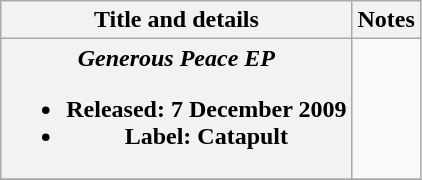<table class="wikitable plainrowheaders" style="text-align:center;">
<tr>
<th scope="col">Title and details</th>
<th scope="col">Notes</th>
</tr>
<tr>
<th scope="row"><em>Generous Peace EP</em><br><ul><li>Released: 7 December 2009</li><li>Label: Catapult</li></ul></th>
<td><br></td>
</tr>
<tr>
</tr>
</table>
